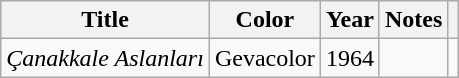<table class="wikitable">
<tr>
<th>Title</th>
<th>Color</th>
<th>Year</th>
<th>Notes</th>
<th></th>
</tr>
<tr>
<td><em>Çanakkale Aslanları</em></td>
<td>Gevacolor</td>
<td>1964</td>
<td></td>
<td></td>
</tr>
</table>
